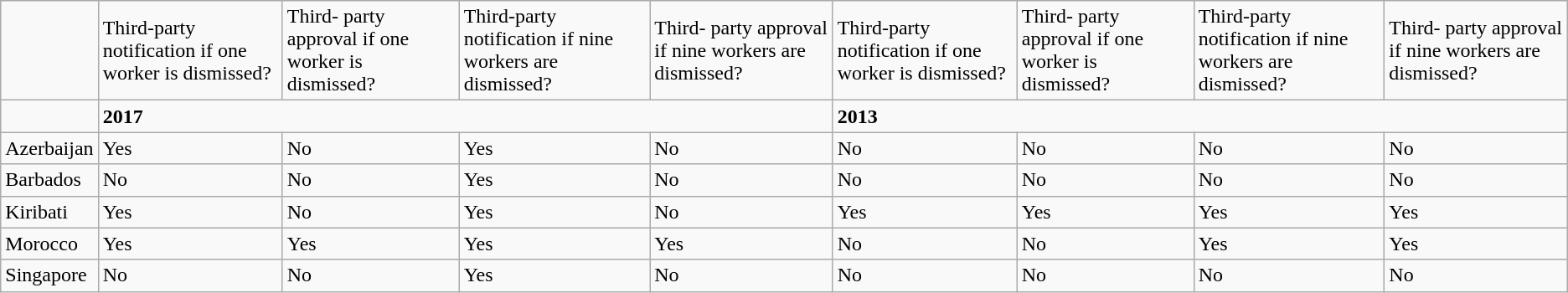<table class="wikitable sortable mw-collapsible mw-collapsed">
<tr>
<td></td>
<td>Third-party notification if one worker is dismissed?</td>
<td>Third- party approval if one worker is dismissed?</td>
<td>Third-party notification if nine workers are dismissed?</td>
<td>Third- party approval if nine workers are dismissed?</td>
<td>Third-party notification if one worker is dismissed?</td>
<td>Third- party approval if one worker is dismissed?</td>
<td>Third-party notification if nine workers are dismissed?</td>
<td>Third- party approval if nine workers are dismissed?</td>
</tr>
<tr>
<td></td>
<td colspan="4"><strong>2017</strong></td>
<td colspan="4"><strong>2013</strong></td>
</tr>
<tr>
<td>Azerbaijan</td>
<td>Yes</td>
<td>No</td>
<td>Yes</td>
<td>No</td>
<td>No</td>
<td>No</td>
<td>No</td>
<td>No</td>
</tr>
<tr>
<td>Barbados</td>
<td>No</td>
<td>No</td>
<td>Yes</td>
<td>No</td>
<td>No</td>
<td>No</td>
<td>No</td>
<td>No</td>
</tr>
<tr>
<td>Kiribati</td>
<td>Yes</td>
<td>No</td>
<td>Yes</td>
<td>No</td>
<td>Yes</td>
<td>Yes</td>
<td>Yes</td>
<td>Yes</td>
</tr>
<tr>
<td>Morocco</td>
<td>Yes</td>
<td>Yes</td>
<td>Yes</td>
<td>Yes</td>
<td>No</td>
<td>No</td>
<td>Yes</td>
<td>Yes</td>
</tr>
<tr>
<td>Singapore</td>
<td>No</td>
<td>No</td>
<td>Yes</td>
<td>No</td>
<td>No</td>
<td>No</td>
<td>No</td>
<td>No</td>
</tr>
</table>
